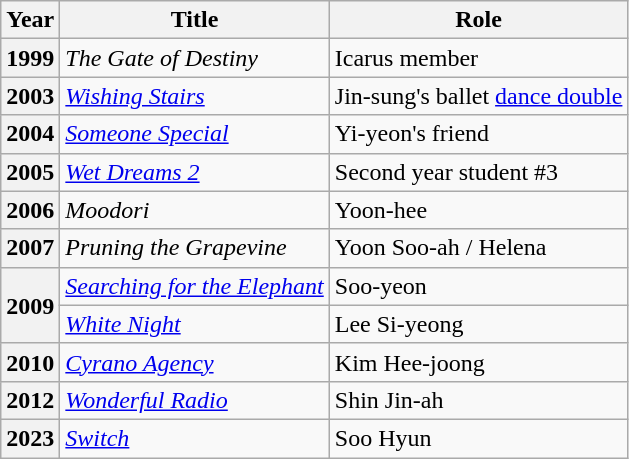<table class="wikitable plainrowheaders sortable">
<tr>
<th>Year</th>
<th>Title</th>
<th>Role</th>
</tr>
<tr>
<th scope="row">1999</th>
<td><em>The Gate of Destiny</em></td>
<td>Icarus member</td>
</tr>
<tr>
<th scope="row">2003</th>
<td><em><a href='#'>Wishing Stairs</a></em></td>
<td>Jin-sung's ballet <a href='#'>dance double</a></td>
</tr>
<tr>
<th scope="row">2004</th>
<td><em><a href='#'>Someone Special</a></em></td>
<td>Yi-yeon's friend</td>
</tr>
<tr>
<th scope="row">2005</th>
<td><em><a href='#'>Wet Dreams 2</a></em></td>
<td>Second year student #3 </td>
</tr>
<tr>
<th scope="row">2006</th>
<td><em>Moodori</em></td>
<td>Yoon-hee</td>
</tr>
<tr>
<th scope="row">2007</th>
<td><em>Pruning the Grapevine</em></td>
<td>Yoon Soo-ah / Helena</td>
</tr>
<tr>
<th scope="row" rowspan=2>2009</th>
<td><em><a href='#'>Searching for the Elephant</a></em></td>
<td>Soo-yeon</td>
</tr>
<tr>
<td><em><a href='#'>White Night</a></em></td>
<td>Lee Si-yeong</td>
</tr>
<tr>
<th scope="row">2010</th>
<td><em><a href='#'>Cyrano Agency</a></em></td>
<td>Kim Hee-joong</td>
</tr>
<tr>
<th scope="row">2012</th>
<td><em><a href='#'>Wonderful Radio</a></em></td>
<td>Shin Jin-ah</td>
</tr>
<tr>
<th scope="row">2023</th>
<td><em><a href='#'>Switch</a></em></td>
<td>Soo Hyun</td>
</tr>
</table>
